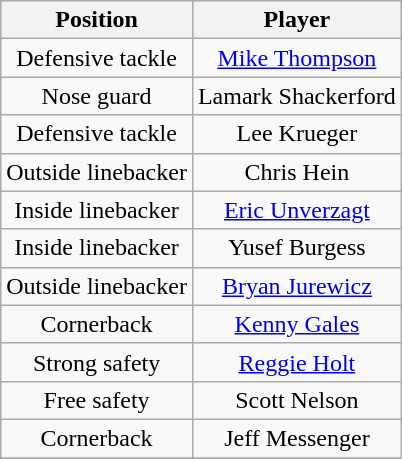<table class="wikitable" style="text-align: center;">
<tr>
<th>Position</th>
<th>Player</th>
</tr>
<tr>
<td>Defensive tackle</td>
<td><a href='#'>Mike Thompson</a></td>
</tr>
<tr>
<td>Nose guard</td>
<td>Lamark Shackerford</td>
</tr>
<tr>
<td>Defensive tackle</td>
<td>Lee Krueger</td>
</tr>
<tr>
<td>Outside linebacker</td>
<td>Chris Hein</td>
</tr>
<tr>
<td>Inside linebacker</td>
<td><a href='#'>Eric Unverzagt</a></td>
</tr>
<tr>
<td>Inside linebacker</td>
<td>Yusef Burgess</td>
</tr>
<tr>
<td>Outside linebacker</td>
<td><a href='#'>Bryan Jurewicz</a></td>
</tr>
<tr>
<td>Cornerback</td>
<td><a href='#'>Kenny Gales</a></td>
</tr>
<tr>
<td>Strong safety</td>
<td><a href='#'>Reggie Holt</a></td>
</tr>
<tr>
<td>Free safety</td>
<td>Scott Nelson</td>
</tr>
<tr>
<td>Cornerback</td>
<td>Jeff Messenger</td>
</tr>
<tr>
</tr>
</table>
